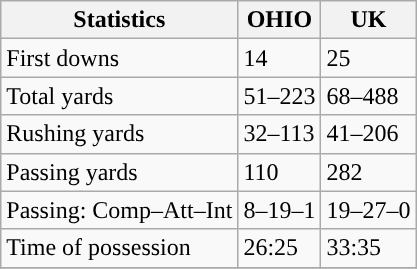<table class="wikitable" style="float: left;">
<tr>
<th>Statistics</th>
<th>OHIO</th>
<th>UK</th>
</tr>
<tr>
<td>First downs</td>
<td>14</td>
<td>25</td>
</tr>
<tr>
<td>Total yards</td>
<td>51–223</td>
<td>68–488</td>
</tr>
<tr>
<td>Rushing yards</td>
<td>32–113</td>
<td>41–206</td>
</tr>
<tr>
<td>Passing yards</td>
<td>110</td>
<td>282</td>
</tr>
<tr>
<td>Passing: Comp–Att–Int</td>
<td>8–19–1</td>
<td>19–27–0</td>
</tr>
<tr>
<td>Time of possession</td>
<td>26:25</td>
<td>33:35</td>
</tr>
<tr>
</tr>
</table>
